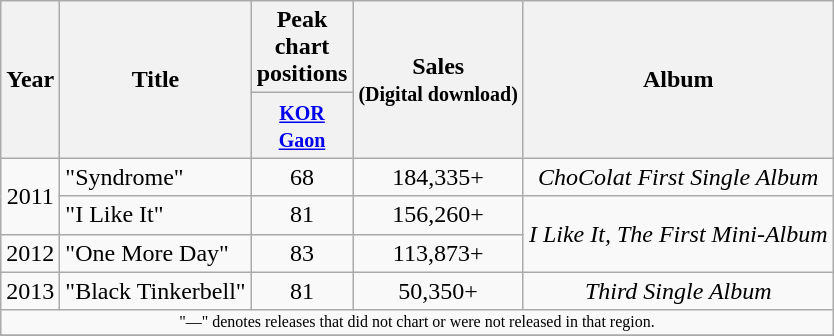<table class="wikitable" style="text-align:center;">
<tr>
<th style="text-align:center;" rowspan="2">Year</th>
<th style="text-align:center;" rowspan="2">Title</th>
<th style="text-align:center;" colspan=1>Peak chart positions</th>
<th scope="col" rowspan="2">Sales<br><small>(Digital download)</small></th>
<th style="text-align:center;" rowspan="2" style="width:15em;">Album</th>
</tr>
<tr>
<th width="40"><small><a href='#'>KOR<br>Gaon</a></small></th>
</tr>
<tr>
<td rowspan="2">2011</td>
<td align="left">"Syndrome"</td>
<td align=center>68</td>
<td>184,335+</td>
<td rowspan="1"><em>ChoColat First Single Album</em></td>
</tr>
<tr>
<td align="left">"I Like It"</td>
<td align=center>81</td>
<td>156,260+</td>
<td rowspan="2"><em>I Like It, The First Mini-Album</em></td>
</tr>
<tr>
<td rowspan="1">2012</td>
<td align="left">"One More Day"</td>
<td align=center>83</td>
<td>113,873+</td>
</tr>
<tr>
<td rowspan="1">2013</td>
<td align="left">"Black Tinkerbell"</td>
<td align=center>81</td>
<td>50,350+</td>
<td rowspan="1"><em>Third Single Album</em></td>
</tr>
<tr>
<td colspan="14" style="text-align:center; font-size:8pt;">"—" denotes releases that did not chart or were not released in that region.</td>
</tr>
<tr style="background:#ccc; text-align:center;">
</tr>
</table>
